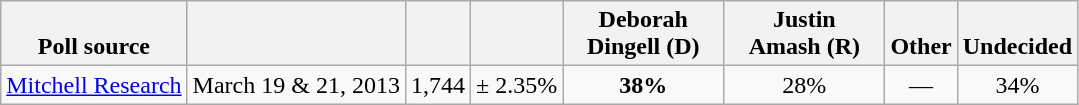<table class="wikitable" style="text-align:center">
<tr valign= bottom>
<th>Poll source</th>
<th></th>
<th></th>
<th></th>
<th style="width:100px;">Deborah<br>Dingell (D)</th>
<th style="width:100px;">Justin<br>Amash (R)</th>
<th>Other</th>
<th>Undecided</th>
</tr>
<tr>
<td align=left><a href='#'>Mitchell Research</a></td>
<td>March 19 & 21, 2013</td>
<td>1,744</td>
<td>± 2.35%</td>
<td><strong>38%</strong></td>
<td>28%</td>
<td>—</td>
<td>34%</td>
</tr>
</table>
